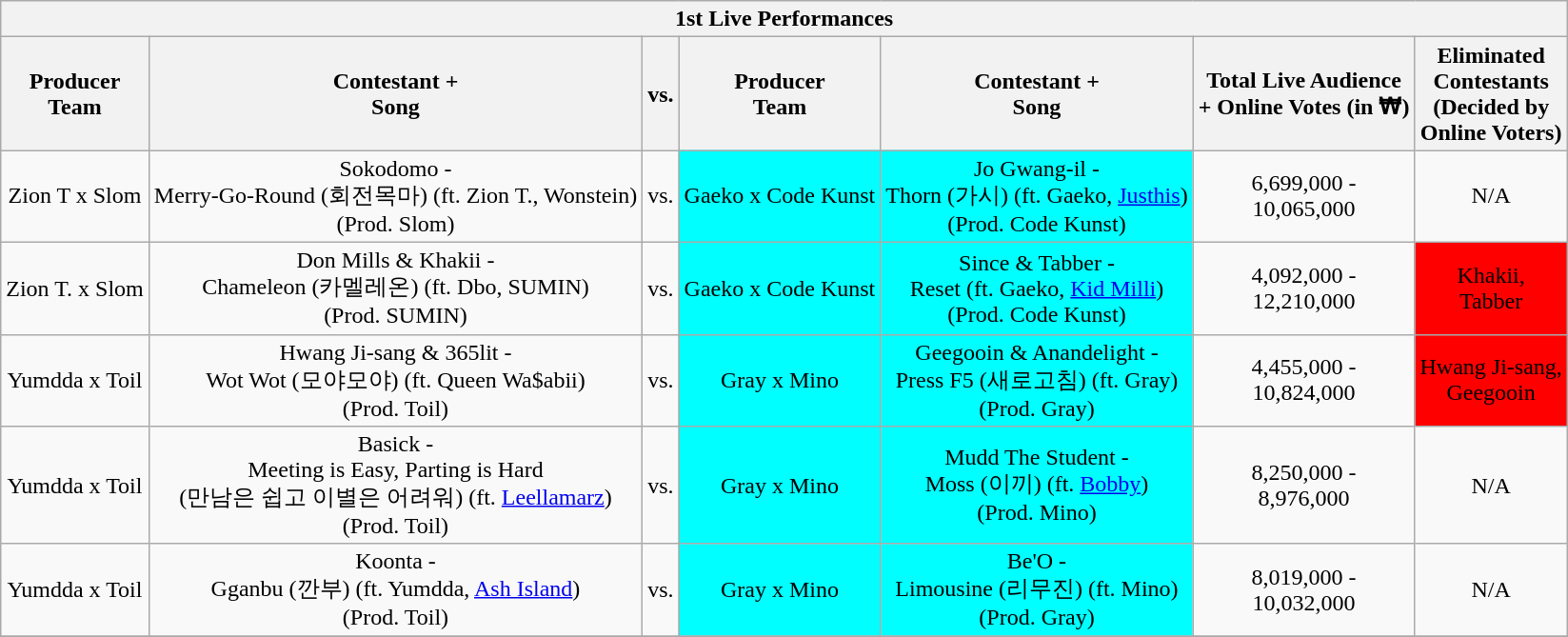<table class="wikitable" style="text-align:center" border="2">
<tr>
<th colspan="7">1st Live Performances</th>
</tr>
<tr>
<th>Producer <br> Team</th>
<th>Contestant + <br> Song</th>
<th>vs.</th>
<th>Producer <br> Team</th>
<th>Contestant +<br>Song</th>
<th>Total Live Audience<br>+ Online Votes (in ₩)</th>
<th>Eliminated<br>Contestants <br> (Decided by <br> Online Voters)</th>
</tr>
<tr>
<td>Zion T x Slom</td>
<td>Sokodomo - <br> Merry-Go-Round (회전목마) (ft. Zion T., Wonstein)<br> (Prod. Slom)</td>
<td>vs.</td>
<td style="background:aqua">Gaeko x Code Kunst</td>
<td style="background:aqua">Jo Gwang-il - <br> Thorn (가시) (ft. Gaeko, <a href='#'>Justhis</a>)<br> (Prod. Code Kunst)</td>
<td>6,699,000 -<br> 10,065,000</td>
<td>N/A</td>
</tr>
<tr>
<td>Zion T. x Slom</td>
<td>Don Mills & Khakii - <br> Chameleon (카멜레온) (ft. Dbo, SUMIN)<br> (Prod. SUMIN)</td>
<td>vs.</td>
<td style="background:aqua">Gaeko x Code Kunst</td>
<td style="background:aqua">Since & Tabber - <br> Reset (ft. Gaeko, <a href='#'>Kid Milli</a>) <br> (Prod. Code Kunst)</td>
<td>4,092,000 - <br> 12,210,000</td>
<td style="background:red">Khakii, <br> Tabber</td>
</tr>
<tr>
<td>Yumdda x Toil</td>
<td>Hwang Ji-sang & 365lit - <br> Wot Wot (모야모야) (ft. Queen Wa$abii) <br> (Prod. Toil)</td>
<td>vs.</td>
<td style="background:aqua">Gray x Mino</td>
<td style="background:aqua">Geegooin & Anandelight - <br> Press F5 (새로고침) (ft. Gray)<br>(Prod. Gray)</td>
<td>4,455,000 - <br>10,824,000</td>
<td style="background:red">Hwang Ji-sang,<br>Geegooin</td>
</tr>
<tr>
<td>Yumdda x Toil</td>
<td>Basick - <br> Meeting is Easy, Parting is Hard <br>(만남은 쉽고 이별은 어려워) (ft. <a href='#'>Leellamarz</a>)<br> (Prod. Toil)</td>
<td>vs.</td>
<td style="background:aqua">Gray x Mino</td>
<td style="background:aqua">Mudd The Student - <br> Moss (이끼) (ft. <a href='#'>Bobby</a>)<br>(Prod. Mino)</td>
<td>8,250,000 - <br> 8,976,000</td>
<td>N/A</td>
</tr>
<tr>
<td>Yumdda x Toil</td>
<td>Koonta - <br> Gganbu (깐부) (ft. Yumdda, <a href='#'>Ash Island</a>)<br> (Prod. Toil)</td>
<td>vs.</td>
<td style="background:aqua">Gray x Mino</td>
<td style="background:aqua">Be'O - <br> Limousine (리무진) (ft. Mino)<br> (Prod. Gray)</td>
<td>8,019,000 - <br> 10,032,000</td>
<td>N/A</td>
</tr>
<tr>
</tr>
</table>
